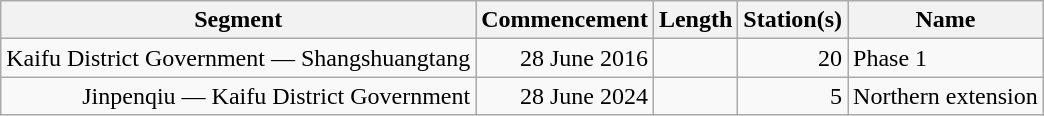<table class="wikitable" style="border-collapse: collapse; text-align: right;">
<tr>
<th>Segment</th>
<th>Commencement</th>
<th>Length</th>
<th>Station(s)</th>
<th>Name</th>
</tr>
<tr>
<td style="text-align: left;">Kaifu District Government — Shangshuangtang</td>
<td>28 June 2016</td>
<td></td>
<td>20</td>
<td style="text-align: left;">Phase 1</td>
</tr>
<tr>
<td>Jinpenqiu — Kaifu District Government</td>
<td>28 June 2024</td>
<td></td>
<td>5</td>
<td>Northern extension</td>
</tr>
</table>
